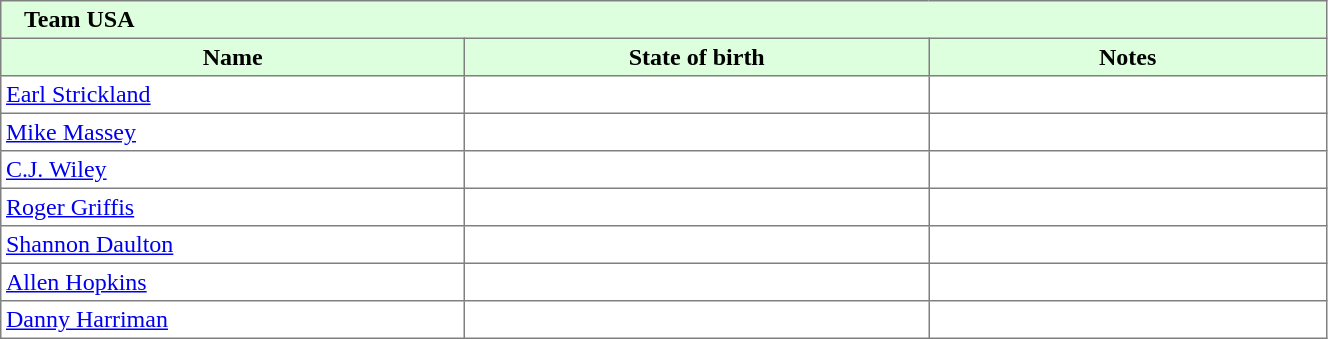<table border="1" cellpadding="3" width="70%" style="border-collapse: collapse;">
<tr bgcolor="#ddffdd">
<td colspan=3>   <strong>Team USA</strong></td>
</tr>
<tr bgcolor="#ddffdd">
<th width=35%>Name</th>
<th width=35%>State of birth</th>
<th width=30%>Notes</th>
</tr>
<tr>
<td><a href='#'>Earl Strickland</a></td>
<td></td>
<td></td>
</tr>
<tr>
<td><a href='#'>Mike Massey</a></td>
<td></td>
<td></td>
</tr>
<tr>
<td><a href='#'>C.J. Wiley</a></td>
<td></td>
<td></td>
</tr>
<tr>
<td><a href='#'>Roger Griffis</a></td>
<td></td>
<td></td>
</tr>
<tr>
<td><a href='#'>Shannon Daulton</a></td>
<td></td>
<td></td>
</tr>
<tr>
<td><a href='#'>Allen Hopkins</a></td>
<td></td>
<td></td>
</tr>
<tr>
<td><a href='#'>Danny Harriman</a></td>
<td></td>
<td></td>
</tr>
</table>
